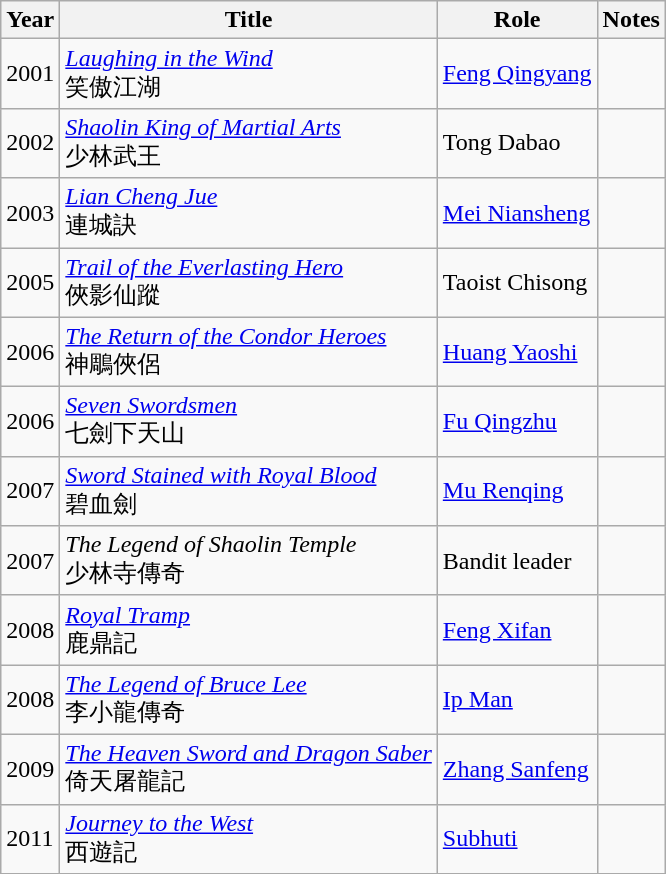<table class="wikitable">
<tr>
<th>Year</th>
<th>Title</th>
<th>Role</th>
<th>Notes</th>
</tr>
<tr>
<td>2001</td>
<td><em><a href='#'>Laughing in the Wind</a></em><br>笑傲江湖</td>
<td><a href='#'>Feng Qingyang</a></td>
<td></td>
</tr>
<tr>
<td>2002</td>
<td><em><a href='#'>Shaolin King of Martial Arts</a></em><br>少林武王</td>
<td>Tong Dabao</td>
<td></td>
</tr>
<tr>
<td>2003</td>
<td><em><a href='#'>Lian Cheng Jue</a></em><br>連城訣</td>
<td><a href='#'>Mei Niansheng</a></td>
<td></td>
</tr>
<tr>
<td>2005</td>
<td><em><a href='#'>Trail of the Everlasting Hero</a></em><br>俠影仙蹤</td>
<td>Taoist Chisong</td>
<td></td>
</tr>
<tr>
<td>2006</td>
<td><em><a href='#'>The Return of the Condor Heroes</a></em><br>神鵰俠侶</td>
<td><a href='#'>Huang Yaoshi</a></td>
<td></td>
</tr>
<tr>
<td>2006</td>
<td><em><a href='#'>Seven Swordsmen</a></em><br>七劍下天山</td>
<td><a href='#'>Fu Qingzhu</a></td>
<td></td>
</tr>
<tr>
<td>2007</td>
<td><em><a href='#'>Sword Stained with Royal Blood</a></em><br>碧血劍</td>
<td><a href='#'>Mu Renqing</a></td>
<td></td>
</tr>
<tr>
<td>2007</td>
<td><em>The Legend of Shaolin Temple</em><br>少林寺傳奇</td>
<td>Bandit leader</td>
<td></td>
</tr>
<tr>
<td>2008</td>
<td><em><a href='#'>Royal Tramp</a></em><br>鹿鼎記</td>
<td><a href='#'>Feng Xifan</a></td>
<td></td>
</tr>
<tr>
<td>2008</td>
<td><em><a href='#'>The Legend of Bruce Lee</a></em><br>李小龍傳奇</td>
<td><a href='#'>Ip Man</a></td>
<td></td>
</tr>
<tr>
<td>2009</td>
<td><em><a href='#'>The Heaven Sword and Dragon Saber</a></em><br>倚天屠龍記</td>
<td><a href='#'>Zhang Sanfeng</a></td>
<td></td>
</tr>
<tr>
<td>2011</td>
<td><em><a href='#'>Journey to the West</a></em><br>西遊記</td>
<td><a href='#'>Subhuti</a></td>
<td></td>
</tr>
<tr>
</tr>
</table>
